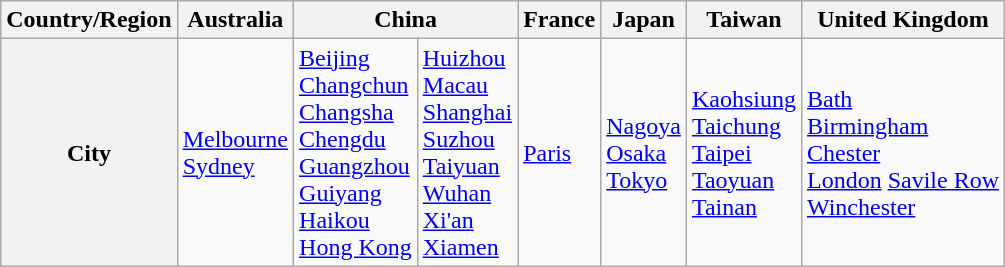<table class="wikitable">
<tr>
<th>Country/Region</th>
<th>Australia</th>
<th colspan="2">China</th>
<th>France</th>
<th>Japan</th>
<th>Taiwan</th>
<th>United Kingdom</th>
</tr>
<tr>
<th><strong>City</strong></th>
<td><a href='#'>Melbourne</a><br><a href='#'>Sydney</a></td>
<td><a href='#'>Beijing</a><br><a href='#'>Changchun</a><br><a href='#'>Changsha</a><br><a href='#'>Chengdu</a><br><a href='#'>Guangzhou</a><br><a href='#'>Guiyang</a><br><a href='#'>Haikou</a><br><a href='#'>Hong Kong</a></td>
<td><a href='#'>Huizhou</a><br><a href='#'>Macau</a><br><a href='#'>Shanghai</a><br><a href='#'>Suzhou</a><br><a href='#'>Taiyuan</a><br><a href='#'>Wuhan</a><br><a href='#'>Xi'an</a><br><a href='#'>Xiamen</a></td>
<td><a href='#'>Paris</a></td>
<td><a href='#'>Nagoya</a><br><a href='#'>Osaka</a><br><a href='#'>Tokyo</a></td>
<td><a href='#'>Kaohsiung</a><br><a href='#'>Taichung</a><br><a href='#'>Taipei</a><br><a href='#'>Taoyuan</a><br><a href='#'>Tainan</a></td>
<td><a href='#'>Bath</a><br><a href='#'>Birmingham</a><br><a href='#'>Chester</a><br><a href='#'>London</a> <a href='#'>Savile Row</a><br><a href='#'>Winchester</a></td>
</tr>
</table>
